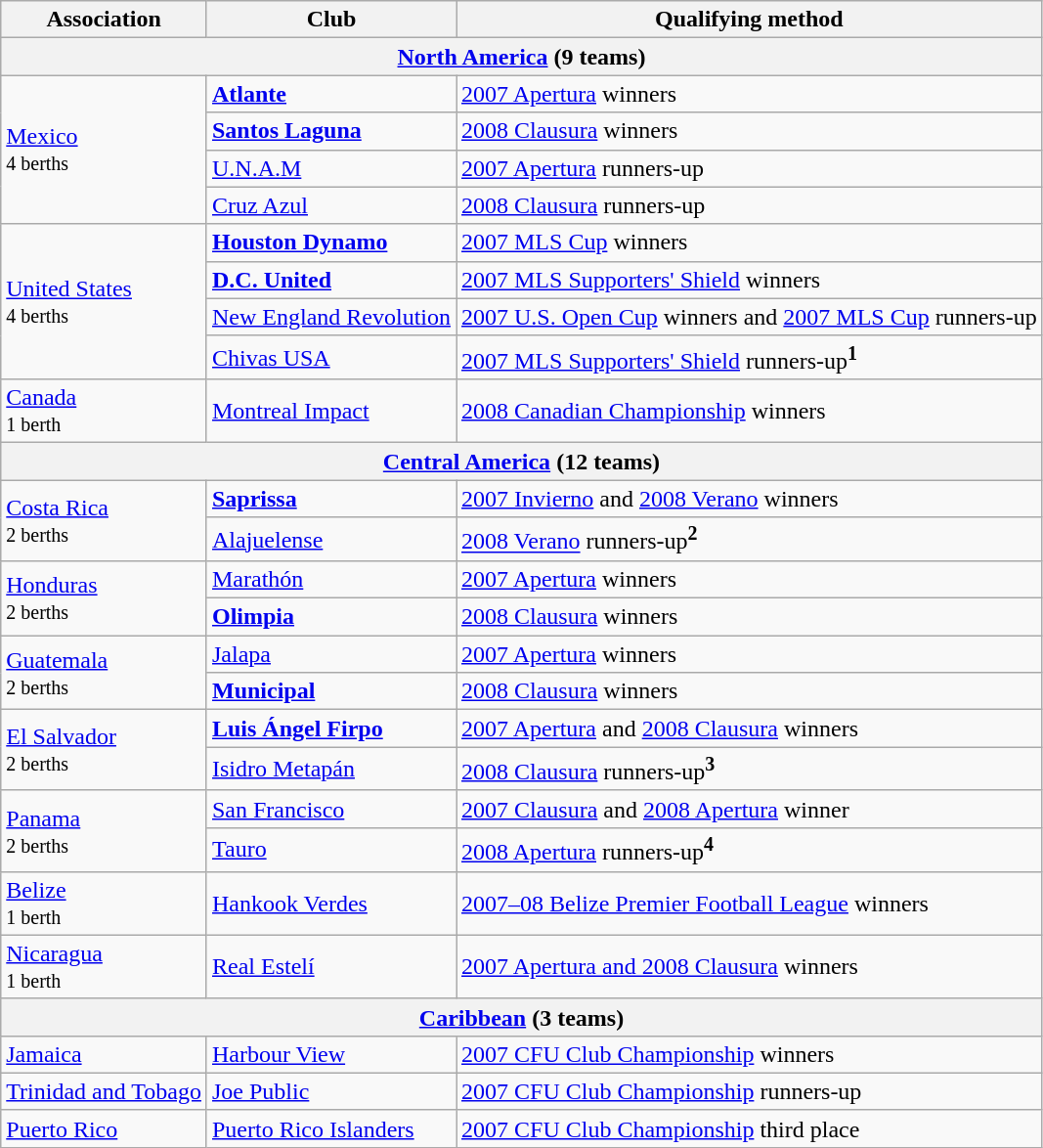<table class="wikitable">
<tr>
<th>Association</th>
<th>Club</th>
<th>Qualifying method</th>
</tr>
<tr>
<th colspan="3"><a href='#'>North America</a> (9 teams)</th>
</tr>
<tr>
<td rowspan="4"> <a href='#'>Mexico</a><br><small>4 berths</small></td>
<td><strong><a href='#'>Atlante</a></strong></td>
<td><a href='#'>2007 Apertura</a> winners</td>
</tr>
<tr>
<td><strong><a href='#'>Santos Laguna</a></strong></td>
<td><a href='#'>2008 Clausura</a> winners</td>
</tr>
<tr>
<td><a href='#'>U.N.A.M</a></td>
<td><a href='#'>2007 Apertura</a> runners-up</td>
</tr>
<tr>
<td><a href='#'>Cruz Azul</a></td>
<td><a href='#'>2008 Clausura</a> runners-up</td>
</tr>
<tr>
<td rowspan="4"> <a href='#'>United States</a><br><small>4 berths</small></td>
<td><strong><a href='#'>Houston Dynamo</a></strong></td>
<td><a href='#'>2007 MLS Cup</a> winners</td>
</tr>
<tr>
<td><strong><a href='#'>D.C. United</a></strong></td>
<td><a href='#'>2007 MLS Supporters' Shield</a> winners</td>
</tr>
<tr>
<td><a href='#'>New England Revolution</a></td>
<td><a href='#'>2007 U.S. Open Cup</a> winners and <a href='#'>2007 MLS Cup</a> runners-up</td>
</tr>
<tr>
<td><a href='#'>Chivas USA</a></td>
<td><a href='#'>2007 MLS Supporters' Shield</a> runners-up<sup><strong>1</strong></sup></td>
</tr>
<tr>
<td> <a href='#'>Canada</a><br><small>1 berth</small></td>
<td><a href='#'>Montreal Impact</a></td>
<td><a href='#'>2008 Canadian Championship</a> winners</td>
</tr>
<tr>
<th colspan="3"><a href='#'>Central America</a> (12 teams)</th>
</tr>
<tr>
<td rowspan="2"> <a href='#'>Costa Rica</a><br><small>2 berths</small></td>
<td><strong><a href='#'>Saprissa</a></strong></td>
<td><a href='#'>2007 Invierno</a> and <a href='#'>2008 Verano</a> winners</td>
</tr>
<tr>
<td><a href='#'>Alajuelense</a></td>
<td><a href='#'>2008 Verano</a> runners-up<sup><strong>2</strong></sup></td>
</tr>
<tr>
<td rowspan="2"> <a href='#'>Honduras</a><br><small>2 berths</small></td>
<td><a href='#'>Marathón</a></td>
<td><a href='#'>2007 Apertura</a> winners</td>
</tr>
<tr>
<td><strong><a href='#'>Olimpia</a></strong></td>
<td><a href='#'>2008 Clausura</a> winners</td>
</tr>
<tr>
<td rowspan="2"> <a href='#'>Guatemala</a><br><small>2 berths</small></td>
<td><a href='#'>Jalapa</a></td>
<td><a href='#'>2007 Apertura</a> winners</td>
</tr>
<tr>
<td><strong><a href='#'>Municipal</a></strong></td>
<td><a href='#'>2008 Clausura</a> winners</td>
</tr>
<tr>
<td rowspan="2"> <a href='#'>El Salvador</a><br><small>2 berths</small></td>
<td><strong><a href='#'>Luis Ángel Firpo</a></strong></td>
<td><a href='#'>2007 Apertura</a> and <a href='#'>2008 Clausura</a> winners</td>
</tr>
<tr>
<td><a href='#'>Isidro Metapán</a></td>
<td><a href='#'>2008 Clausura</a> runners-up<sup><strong>3</strong></sup></td>
</tr>
<tr>
<td rowspan="2"> <a href='#'>Panama</a><br><small>2 berths</small></td>
<td><a href='#'>San Francisco</a></td>
<td><a href='#'>2007 Clausura</a> and <a href='#'>2008 Apertura</a> winner</td>
</tr>
<tr>
<td><a href='#'>Tauro</a></td>
<td><a href='#'>2008 Apertura</a> runners-up<sup><strong>4</strong></sup></td>
</tr>
<tr>
<td> <a href='#'>Belize</a><br><small>1 berth</small></td>
<td><a href='#'>Hankook Verdes</a></td>
<td><a href='#'>2007–08 Belize Premier Football League</a> winners</td>
</tr>
<tr>
<td> <a href='#'>Nicaragua</a><br><small>1 berth</small></td>
<td><a href='#'>Real Estelí</a></td>
<td><a href='#'>2007 Apertura and 2008 Clausura</a> winners</td>
</tr>
<tr>
<th colspan="3"><a href='#'>Caribbean</a> (3 teams)</th>
</tr>
<tr>
<td> <a href='#'>Jamaica</a></td>
<td><a href='#'>Harbour View</a></td>
<td><a href='#'>2007 CFU Club Championship</a> winners</td>
</tr>
<tr>
<td> <a href='#'>Trinidad and Tobago</a></td>
<td><a href='#'>Joe Public</a></td>
<td><a href='#'>2007 CFU Club Championship</a> runners-up</td>
</tr>
<tr>
<td> <a href='#'>Puerto Rico</a></td>
<td><a href='#'>Puerto Rico Islanders</a></td>
<td><a href='#'>2007 CFU Club Championship</a> third place</td>
</tr>
</table>
